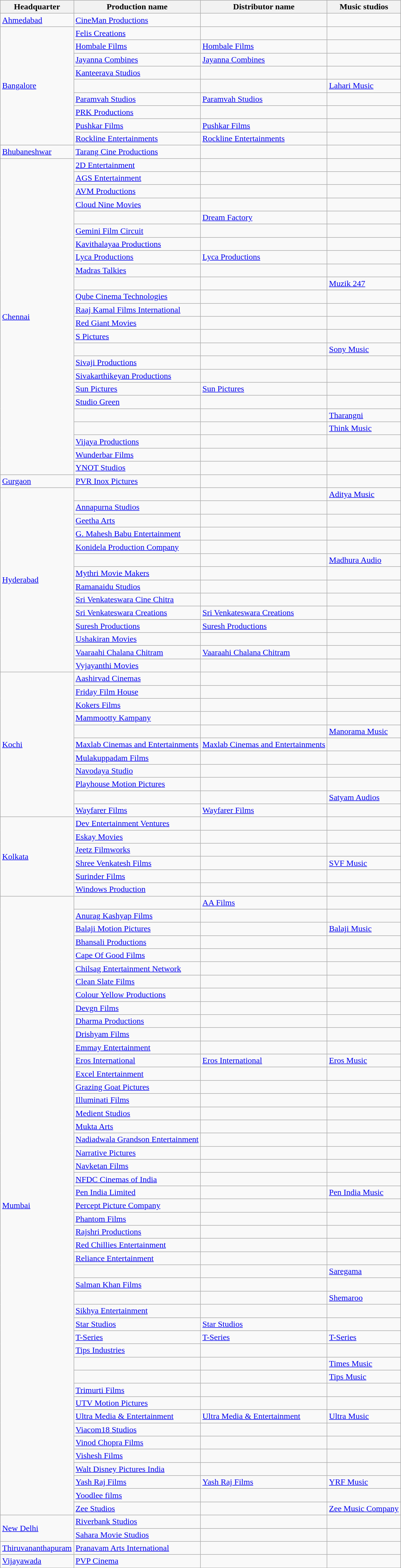<table class="wikitable sortable">
<tr>
<th>Headquarter</th>
<th>Production name</th>
<th>Distributor name</th>
<th>Music studios</th>
</tr>
<tr>
<td><a href='#'>Ahmedabad</a></td>
<td><a href='#'>CineMan Productions</a></td>
<td></td>
<td></td>
</tr>
<tr>
<td rowspan="9"><a href='#'>Bangalore</a></td>
<td><a href='#'>Felis Creations</a></td>
<td></td>
<td></td>
</tr>
<tr>
<td><a href='#'>Hombale Films</a></td>
<td><a href='#'>Hombale Films</a></td>
<td></td>
</tr>
<tr>
<td><a href='#'>Jayanna Combines</a></td>
<td><a href='#'>Jayanna Combines</a></td>
<td></td>
</tr>
<tr>
<td><a href='#'>Kanteerava Studios</a></td>
<td></td>
<td></td>
</tr>
<tr>
<td></td>
<td></td>
<td><a href='#'>Lahari Music</a></td>
</tr>
<tr>
<td><a href='#'>Paramvah Studios</a></td>
<td><a href='#'>Paramvah Studios</a></td>
<td></td>
</tr>
<tr>
<td><a href='#'>PRK Productions</a></td>
<td></td>
<td></td>
</tr>
<tr>
<td><a href='#'>Pushkar Films</a></td>
<td><a href='#'>Pushkar Films</a></td>
<td></td>
</tr>
<tr>
<td><a href='#'>Rockline Entertainments</a></td>
<td><a href='#'>Rockline Entertainments</a></td>
<td></td>
</tr>
<tr>
<td><a href='#'>Bhubaneshwar</a></td>
<td><a href='#'>Tarang Cine Productions</a></td>
<td></td>
<td></td>
</tr>
<tr>
<td rowspan="24"><a href='#'>Chennai</a></td>
<td><a href='#'>2D Entertainment</a></td>
<td></td>
<td></td>
</tr>
<tr>
<td><a href='#'>AGS Entertainment</a></td>
<td></td>
<td></td>
</tr>
<tr>
<td><a href='#'>AVM Productions</a></td>
<td></td>
<td></td>
</tr>
<tr>
<td><a href='#'>Cloud Nine Movies</a></td>
<td></td>
<td></td>
</tr>
<tr>
<td></td>
<td><a href='#'>Dream Factory</a></td>
<td></td>
</tr>
<tr>
<td><a href='#'>Gemini Film Circuit</a></td>
<td></td>
<td></td>
</tr>
<tr>
<td><a href='#'>Kavithalayaa Productions</a></td>
<td></td>
<td></td>
</tr>
<tr>
<td><a href='#'>Lyca Productions</a></td>
<td><a href='#'>Lyca Productions</a></td>
<td></td>
</tr>
<tr>
<td><a href='#'>Madras Talkies</a></td>
<td></td>
<td></td>
</tr>
<tr>
<td></td>
<td></td>
<td><a href='#'>Muzik 247</a></td>
</tr>
<tr>
<td><a href='#'>Qube Cinema Technologies</a></td>
<td></td>
<td></td>
</tr>
<tr>
<td><a href='#'>Raaj Kamal Films International</a></td>
<td></td>
<td></td>
</tr>
<tr>
<td><a href='#'>Red Giant Movies</a></td>
<td></td>
<td></td>
</tr>
<tr>
<td><a href='#'>S Pictures</a></td>
<td></td>
<td></td>
</tr>
<tr>
<td></td>
<td></td>
<td><a href='#'>Sony Music</a></td>
</tr>
<tr>
<td><a href='#'>Sivaji Productions</a></td>
<td></td>
<td></td>
</tr>
<tr>
<td><a href='#'>Sivakarthikeyan Productions</a></td>
<td></td>
<td></td>
</tr>
<tr>
<td><a href='#'>Sun Pictures</a></td>
<td><a href='#'>Sun Pictures</a></td>
<td></td>
</tr>
<tr>
<td><a href='#'>Studio Green</a></td>
<td></td>
<td></td>
</tr>
<tr>
<td></td>
<td></td>
<td><a href='#'>Tharangni</a></td>
</tr>
<tr>
<td></td>
<td></td>
<td><a href='#'>Think Music</a></td>
</tr>
<tr>
<td><a href='#'>Vijaya Productions</a></td>
<td></td>
<td></td>
</tr>
<tr>
<td><a href='#'>Wunderbar Films</a></td>
<td></td>
<td></td>
</tr>
<tr>
<td><a href='#'>YNOT Studios</a></td>
<td></td>
<td></td>
</tr>
<tr>
<td><a href='#'>Gurgaon</a></td>
<td><a href='#'>PVR Inox Pictures</a></td>
<td></td>
<td></td>
</tr>
<tr>
<td rowspan="14"><a href='#'>Hyderabad</a></td>
<td></td>
<td></td>
<td><a href='#'>Aditya Music</a></td>
</tr>
<tr>
<td><a href='#'>Annapurna Studios</a></td>
<td></td>
<td></td>
</tr>
<tr>
<td><a href='#'>Geetha Arts</a></td>
<td></td>
<td></td>
</tr>
<tr>
<td><a href='#'>G. Mahesh Babu Entertainment</a></td>
<td></td>
<td></td>
</tr>
<tr>
<td><a href='#'>Konidela Production Company</a></td>
<td></td>
<td></td>
</tr>
<tr>
<td></td>
<td></td>
<td><a href='#'>Madhura Audio</a></td>
</tr>
<tr>
<td><a href='#'>Mythri Movie Makers</a></td>
<td></td>
<td></td>
</tr>
<tr>
<td><a href='#'>Ramanaidu Studios</a></td>
<td></td>
<td></td>
</tr>
<tr>
<td><a href='#'>Sri Venkateswara Cine Chitra</a></td>
<td></td>
<td></td>
</tr>
<tr>
<td><a href='#'>Sri Venkateswara Creations</a></td>
<td><a href='#'>Sri Venkateswara Creations</a></td>
<td></td>
</tr>
<tr>
<td><a href='#'>Suresh Productions</a></td>
<td><a href='#'>Suresh Productions</a></td>
<td></td>
</tr>
<tr>
<td><a href='#'>Ushakiran Movies</a></td>
<td></td>
<td></td>
</tr>
<tr>
<td><a href='#'>Vaaraahi Chalana Chitram</a></td>
<td><a href='#'>Vaaraahi Chalana Chitram</a></td>
<td></td>
</tr>
<tr>
<td><a href='#'>Vyjayanthi Movies</a></td>
<td></td>
<td></td>
</tr>
<tr>
<td rowspan="11"><a href='#'>Kochi</a></td>
<td><a href='#'>Aashirvad Cinemas</a></td>
<td></td>
<td></td>
</tr>
<tr>
<td><a href='#'>Friday Film House</a></td>
<td></td>
<td></td>
</tr>
<tr>
<td><a href='#'>Kokers Films</a></td>
<td></td>
<td></td>
</tr>
<tr>
<td><a href='#'>Mammootty Kampany</a></td>
<td></td>
<td></td>
</tr>
<tr>
<td></td>
<td></td>
<td><a href='#'>Manorama Music</a></td>
</tr>
<tr>
<td><a href='#'>Maxlab Cinemas and Entertainments</a></td>
<td><a href='#'>Maxlab Cinemas and Entertainments</a></td>
<td></td>
</tr>
<tr>
<td><a href='#'>Mulakuppadam Films</a></td>
<td></td>
<td></td>
</tr>
<tr>
<td><a href='#'>Navodaya Studio</a></td>
<td></td>
<td></td>
</tr>
<tr>
<td><a href='#'>Playhouse Motion Pictures</a></td>
<td></td>
<td></td>
</tr>
<tr>
<td></td>
<td></td>
<td><a href='#'>Satyam Audios</a></td>
</tr>
<tr>
<td><a href='#'>Wayfarer Films</a></td>
<td><a href='#'>Wayfarer Films</a></td>
<td></td>
</tr>
<tr>
<td rowspan="6"><a href='#'>Kolkata</a></td>
<td><a href='#'>Dev Entertainment Ventures</a></td>
<td></td>
<td></td>
</tr>
<tr>
<td><a href='#'>Eskay Movies</a></td>
<td></td>
<td></td>
</tr>
<tr>
<td><a href='#'>Jeetz Filmworks</a></td>
<td></td>
<td></td>
</tr>
<tr>
<td><a href='#'>Shree Venkatesh Films</a></td>
<td></td>
<td><a href='#'>SVF Music</a></td>
</tr>
<tr>
<td><a href='#'>Surinder Films</a></td>
<td></td>
<td></td>
</tr>
<tr>
<td><a href='#'>Windows Production</a></td>
<td></td>
<td></td>
</tr>
<tr>
<td rowspan="47"><a href='#'>Mumbai</a></td>
<td></td>
<td><a href='#'>AA Films</a></td>
<td></td>
</tr>
<tr>
<td><a href='#'>Anurag Kashyap Films</a></td>
<td></td>
<td></td>
</tr>
<tr>
<td><a href='#'>Balaji Motion Pictures</a></td>
<td></td>
<td><a href='#'>Balaji Music</a></td>
</tr>
<tr>
<td><a href='#'>Bhansali Productions</a></td>
<td></td>
<td></td>
</tr>
<tr>
<td><a href='#'>Cape Of Good Films</a></td>
<td></td>
<td></td>
</tr>
<tr>
<td><a href='#'>Chilsag Entertainment Network</a></td>
<td></td>
<td></td>
</tr>
<tr>
<td><a href='#'>Clean Slate Films</a></td>
<td></td>
<td></td>
</tr>
<tr>
<td><a href='#'>Colour Yellow Productions</a></td>
<td></td>
<td></td>
</tr>
<tr>
<td><a href='#'>Devgn Films</a></td>
<td></td>
<td></td>
</tr>
<tr>
<td><a href='#'>Dharma Productions</a></td>
<td></td>
<td></td>
</tr>
<tr>
<td><a href='#'>Drishyam Films</a></td>
<td></td>
<td></td>
</tr>
<tr>
<td><a href='#'>Emmay Entertainment</a></td>
<td></td>
<td></td>
</tr>
<tr>
<td><a href='#'>Eros International</a></td>
<td><a href='#'>Eros International</a></td>
<td><a href='#'>Eros Music</a></td>
</tr>
<tr>
<td><a href='#'>Excel Entertainment</a></td>
<td></td>
<td></td>
</tr>
<tr>
<td><a href='#'>Grazing Goat Pictures</a></td>
<td></td>
<td></td>
</tr>
<tr>
<td><a href='#'>Illuminati Films</a></td>
<td></td>
<td></td>
</tr>
<tr>
<td><a href='#'>Medient Studios</a></td>
<td></td>
<td></td>
</tr>
<tr>
<td><a href='#'>Mukta Arts</a></td>
<td></td>
<td></td>
</tr>
<tr>
<td><a href='#'>Nadiadwala Grandson Entertainment</a></td>
<td></td>
<td></td>
</tr>
<tr>
<td><a href='#'>Narrative Pictures</a></td>
<td></td>
<td></td>
</tr>
<tr>
<td><a href='#'>Navketan Films</a></td>
<td></td>
<td></td>
</tr>
<tr>
<td><a href='#'>NFDC Cinemas of India</a></td>
<td></td>
<td></td>
</tr>
<tr>
<td><a href='#'>Pen India Limited</a></td>
<td></td>
<td><a href='#'>Pen India Music</a></td>
</tr>
<tr>
<td><a href='#'>Percept Picture Company</a></td>
<td></td>
<td></td>
</tr>
<tr>
<td><a href='#'>Phantom Films</a></td>
<td></td>
<td></td>
</tr>
<tr>
<td><a href='#'>Rajshri Productions</a></td>
<td></td>
<td></td>
</tr>
<tr>
<td><a href='#'>Red Chillies Entertainment</a></td>
<td></td>
<td></td>
</tr>
<tr>
<td><a href='#'>Reliance Entertainment</a></td>
<td></td>
<td></td>
</tr>
<tr>
<td></td>
<td></td>
<td><a href='#'>Saregama</a></td>
</tr>
<tr>
<td><a href='#'>Salman Khan Films</a></td>
<td></td>
<td></td>
</tr>
<tr>
<td></td>
<td></td>
<td><a href='#'>Shemaroo</a></td>
</tr>
<tr>
<td><a href='#'>Sikhya Entertainment</a></td>
<td></td>
<td></td>
</tr>
<tr>
<td><a href='#'>Star Studios</a></td>
<td><a href='#'>Star Studios</a></td>
<td></td>
</tr>
<tr>
<td><a href='#'>T-Series</a></td>
<td><a href='#'>T-Series</a></td>
<td><a href='#'>T-Series</a></td>
</tr>
<tr>
<td><a href='#'>Tips Industries</a></td>
<td></td>
<td></td>
</tr>
<tr>
<td></td>
<td></td>
<td><a href='#'>Times Music</a></td>
</tr>
<tr>
<td></td>
<td></td>
<td><a href='#'>Tips Music</a></td>
</tr>
<tr>
<td><a href='#'>Trimurti Films</a></td>
<td></td>
<td></td>
</tr>
<tr>
<td><a href='#'>UTV Motion Pictures</a></td>
<td></td>
<td></td>
</tr>
<tr>
<td><a href='#'>Ultra Media & Entertainment</a></td>
<td><a href='#'>Ultra Media & Entertainment</a></td>
<td><a href='#'>Ultra Music</a></td>
</tr>
<tr>
<td><a href='#'>Viacom18 Studios</a></td>
<td></td>
<td></td>
</tr>
<tr>
<td><a href='#'>Vinod Chopra Films</a></td>
<td></td>
<td></td>
</tr>
<tr>
<td><a href='#'>Vishesh Films</a></td>
<td></td>
<td></td>
</tr>
<tr>
<td><a href='#'>Walt Disney Pictures India</a></td>
<td></td>
<td></td>
</tr>
<tr>
<td><a href='#'>Yash Raj Films</a></td>
<td><a href='#'>Yash Raj Films</a></td>
<td><a href='#'>YRF Music</a></td>
</tr>
<tr>
<td><a href='#'>Yoodlee films</a></td>
<td></td>
<td></td>
</tr>
<tr>
<td><a href='#'>Zee Studios</a></td>
<td></td>
<td><a href='#'>Zee Music Company</a></td>
</tr>
<tr>
<td rowspan="2"><a href='#'>New Delhi</a></td>
<td><a href='#'>Riverbank Studios</a></td>
<td></td>
<td></td>
</tr>
<tr>
<td><a href='#'>Sahara Movie Studios</a></td>
<td></td>
<td></td>
</tr>
<tr>
<td><a href='#'>Thiruvananthapuram</a></td>
<td><a href='#'>Pranavam Arts International</a></td>
<td></td>
<td></td>
</tr>
<tr>
<td><a href='#'>Vijayawada</a></td>
<td><a href='#'>PVP Cinema</a></td>
<td></td>
<td></td>
</tr>
</table>
